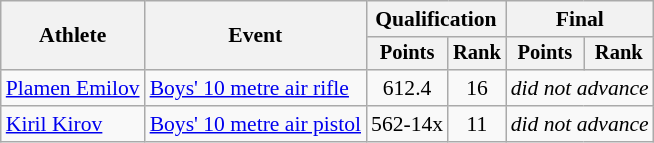<table class="wikitable" style="font-size:90%;">
<tr>
<th rowspan=2>Athlete</th>
<th rowspan=2>Event</th>
<th colspan=2>Qualification</th>
<th colspan=2>Final</th>
</tr>
<tr style="font-size:95%">
<th>Points</th>
<th>Rank</th>
<th>Points</th>
<th>Rank</th>
</tr>
<tr align=center>
<td align=left><a href='#'>Plamen Emilov</a></td>
<td align=left><a href='#'>Boys' 10 metre air rifle</a></td>
<td>612.4</td>
<td>16</td>
<td Colspan=2><em>did not advance</em></td>
</tr>
<tr align=center>
<td align=left><a href='#'>Kiril Kirov</a></td>
<td align=left><a href='#'>Boys' 10 metre air pistol</a></td>
<td>562-14x</td>
<td>11</td>
<td Colspan=2><em>did not advance</em></td>
</tr>
</table>
